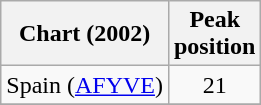<table class="wikitable sortable">
<tr>
<th align="center">Chart (2002)</th>
<th align="center">Peak<br>position</th>
</tr>
<tr>
<td align="left">Spain (<a href='#'>AFYVE</a>)</td>
<td align="center">21</td>
</tr>
<tr>
</tr>
</table>
